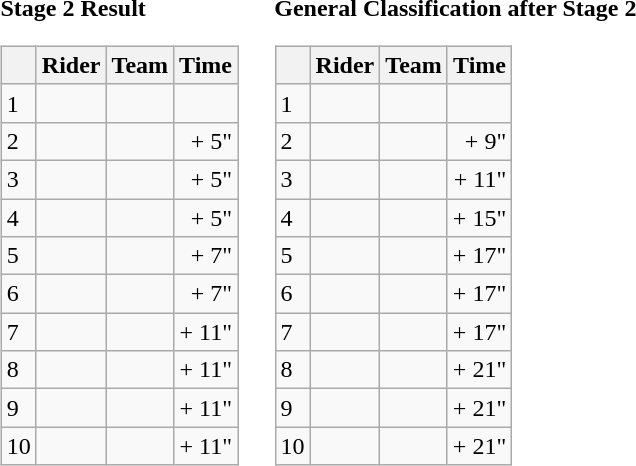<table>
<tr>
<td><strong>Stage 2 Result</strong><br><table class="wikitable">
<tr>
<th></th>
<th>Rider</th>
<th>Team</th>
<th>Time</th>
</tr>
<tr>
<td>1</td>
<td></td>
<td></td>
<td align="right"></td>
</tr>
<tr>
<td>2</td>
<td></td>
<td></td>
<td align="right">+ 5"</td>
</tr>
<tr>
<td>3</td>
<td></td>
<td></td>
<td align="right">+ 5"</td>
</tr>
<tr>
<td>4</td>
<td></td>
<td></td>
<td align="right">+ 5"</td>
</tr>
<tr>
<td>5</td>
<td></td>
<td></td>
<td align="right">+ 7"</td>
</tr>
<tr>
<td>6</td>
<td></td>
<td></td>
<td align="right">+ 7"</td>
</tr>
<tr>
<td>7</td>
<td></td>
<td></td>
<td align="right">+ 11"</td>
</tr>
<tr>
<td>8</td>
<td></td>
<td></td>
<td align="right">+ 11"</td>
</tr>
<tr>
<td>9</td>
<td></td>
<td></td>
<td align="right">+ 11"</td>
</tr>
<tr>
<td>10</td>
<td></td>
<td></td>
<td align="right">+ 11"</td>
</tr>
</table>
</td>
<td></td>
<td><strong>General Classification after Stage 2</strong><br><table class="wikitable">
<tr>
<th></th>
<th>Rider</th>
<th>Team</th>
<th>Time</th>
</tr>
<tr>
<td>1</td>
<td> </td>
<td></td>
<td align="right"></td>
</tr>
<tr>
<td>2</td>
<td></td>
<td></td>
<td align="right">+ 9"</td>
</tr>
<tr>
<td>3</td>
<td></td>
<td></td>
<td align="right">+ 11"</td>
</tr>
<tr>
<td>4</td>
<td></td>
<td></td>
<td align="right">+ 15"</td>
</tr>
<tr>
<td>5</td>
<td></td>
<td></td>
<td align="right">+ 17"</td>
</tr>
<tr>
<td>6</td>
<td></td>
<td></td>
<td align="right">+ 17"</td>
</tr>
<tr>
<td>7</td>
<td></td>
<td></td>
<td align="right">+ 17"</td>
</tr>
<tr>
<td>8</td>
<td></td>
<td></td>
<td align="right">+ 21"</td>
</tr>
<tr>
<td>9</td>
<td></td>
<td></td>
<td align="right">+ 21"</td>
</tr>
<tr>
<td>10</td>
<td></td>
<td></td>
<td align="right">+ 21"</td>
</tr>
</table>
</td>
</tr>
</table>
